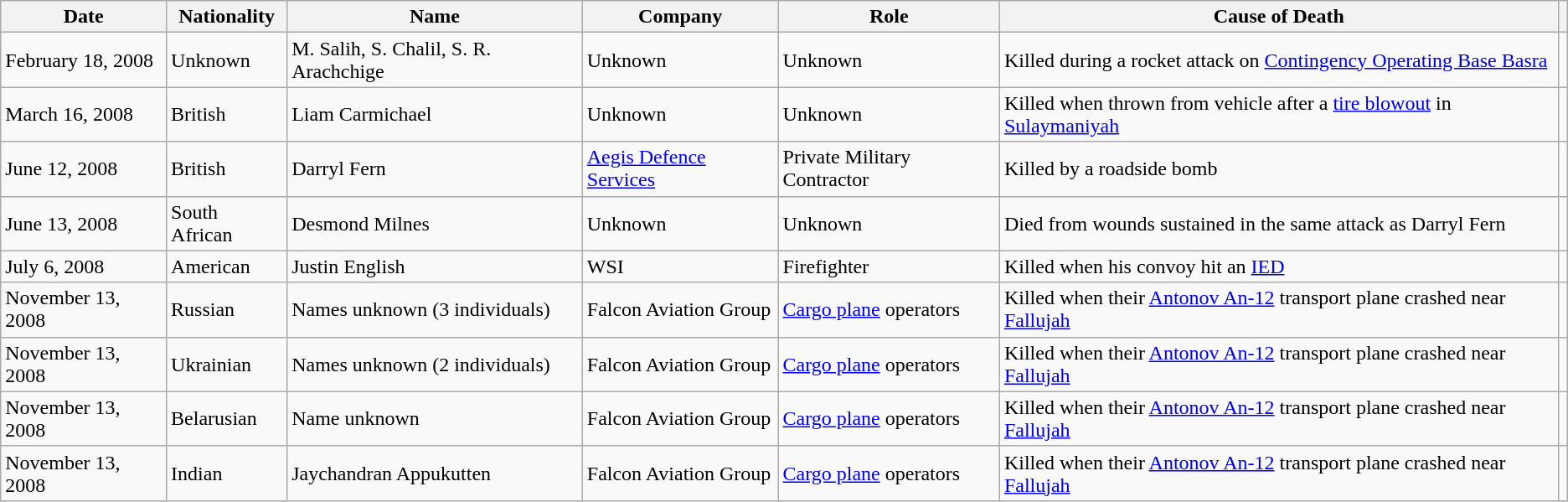<table class="wikitable">
<tr>
<th>Date</th>
<th>Nationality</th>
<th>Name</th>
<th>Company</th>
<th>Role</th>
<th>Cause of Death</th>
<th></th>
</tr>
<tr>
<td>February 18, 2008</td>
<td>Unknown</td>
<td>M. Salih, S. Chalil, S. R. Arachchige</td>
<td>Unknown</td>
<td>Unknown</td>
<td>Killed during a rocket attack on <a href='#'>Contingency Operating Base Basra</a></td>
<td></td>
</tr>
<tr>
<td>March 16, 2008</td>
<td> British</td>
<td>Liam Carmichael</td>
<td>Unknown</td>
<td>Unknown</td>
<td>Killed when thrown from vehicle after a <a href='#'>tire blowout</a> in <a href='#'>Sulaymaniyah</a></td>
<td></td>
</tr>
<tr>
<td>June 12, 2008</td>
<td> British</td>
<td>Darryl Fern</td>
<td><a href='#'>Aegis Defence Services</a></td>
<td>Private Military Contractor</td>
<td>Killed by a roadside bomb</td>
<td></td>
</tr>
<tr>
<td>June 13, 2008</td>
<td> South African</td>
<td>Desmond Milnes</td>
<td>Unknown</td>
<td>Unknown</td>
<td>Died from wounds sustained in the same attack as Darryl Fern</td>
<td></td>
</tr>
<tr>
<td>July 6, 2008</td>
<td> American</td>
<td>Justin English</td>
<td>WSI</td>
<td>Firefighter</td>
<td>Killed when his convoy hit an <a href='#'>IED</a></td>
<td></td>
</tr>
<tr>
<td>November 13, 2008</td>
<td> Russian</td>
<td>Names unknown (3 individuals)</td>
<td>Falcon Aviation Group</td>
<td><a href='#'>Cargo plane</a> operators</td>
<td>Killed when their <a href='#'>Antonov An-12</a> transport plane crashed near <a href='#'>Fallujah</a></td>
<td></td>
</tr>
<tr>
<td>November 13, 2008</td>
<td> Ukrainian</td>
<td>Names unknown (2 individuals)</td>
<td>Falcon Aviation Group</td>
<td><a href='#'>Cargo plane</a> operators</td>
<td>Killed when their <a href='#'>Antonov An-12</a> transport plane crashed near <a href='#'>Fallujah</a></td>
<td></td>
</tr>
<tr>
<td>November 13, 2008</td>
<td> Belarusian</td>
<td>Name unknown</td>
<td>Falcon Aviation Group</td>
<td><a href='#'>Cargo plane</a> operators</td>
<td>Killed when their <a href='#'>Antonov An-12</a> transport plane crashed near <a href='#'>Fallujah</a></td>
<td></td>
</tr>
<tr>
<td>November 13, 2008</td>
<td> Indian</td>
<td>Jaychandran Appukutten</td>
<td>Falcon Aviation Group</td>
<td><a href='#'>Cargo plane</a> operators</td>
<td>Killed when their <a href='#'>Antonov An-12</a> transport plane crashed near <a href='#'>Fallujah</a></td>
<td></td>
</tr>
</table>
